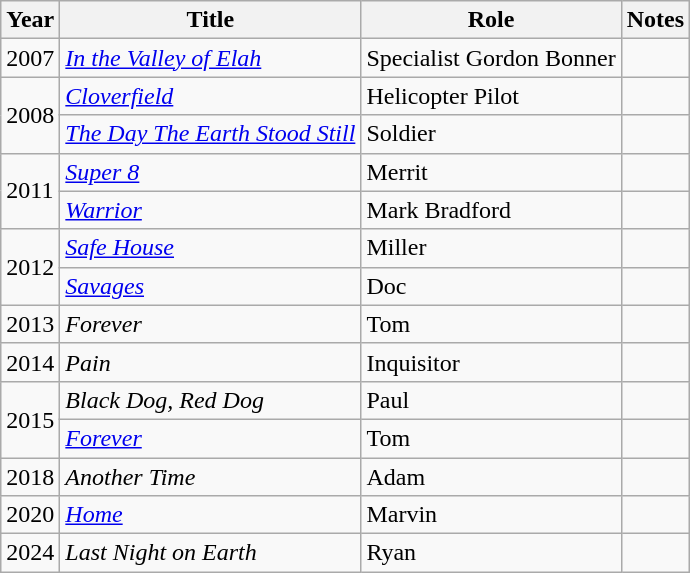<table class="wikitable sortable">
<tr>
<th>Year</th>
<th>Title</th>
<th>Role</th>
<th class="unsortable">Notes</th>
</tr>
<tr>
<td>2007</td>
<td><em><a href='#'>In the Valley of Elah</a></em></td>
<td>Specialist Gordon Bonner</td>
<td></td>
</tr>
<tr>
<td rowspan="2">2008</td>
<td><em><a href='#'>Cloverfield</a></em></td>
<td>Helicopter Pilot</td>
<td></td>
</tr>
<tr>
<td><em><a href='#'>The Day The Earth Stood Still</a></em></td>
<td>Soldier</td>
<td></td>
</tr>
<tr>
<td rowspan="2">2011</td>
<td><em><a href='#'>Super 8</a></em></td>
<td>Merrit</td>
<td></td>
</tr>
<tr>
<td><em><a href='#'>Warrior</a></em></td>
<td>Mark Bradford</td>
<td></td>
</tr>
<tr>
<td rowspan="2">2012</td>
<td><em><a href='#'>Safe House</a></em></td>
<td>Miller</td>
<td></td>
</tr>
<tr>
<td><em><a href='#'>Savages</a></em></td>
<td>Doc</td>
<td></td>
</tr>
<tr>
<td>2013</td>
<td><em>Forever</em></td>
<td>Tom</td>
<td></td>
</tr>
<tr>
<td>2014</td>
<td><em>Pain</em></td>
<td>Inquisitor</td>
<td></td>
</tr>
<tr>
<td rowspan="2">2015</td>
<td><em>Black Dog, Red Dog</em></td>
<td>Paul</td>
<td></td>
</tr>
<tr>
<td><em><a href='#'>Forever</a></em></td>
<td>Tom</td>
<td></td>
</tr>
<tr>
<td>2018</td>
<td><em>Another Time</em></td>
<td>Adam</td>
<td></td>
</tr>
<tr>
<td>2020</td>
<td><em><a href='#'>Home</a></em></td>
<td>Marvin</td>
<td></td>
</tr>
<tr>
<td>2024</td>
<td><em>Last Night on Earth</em></td>
<td>Ryan</td>
<td></td>
</tr>
</table>
